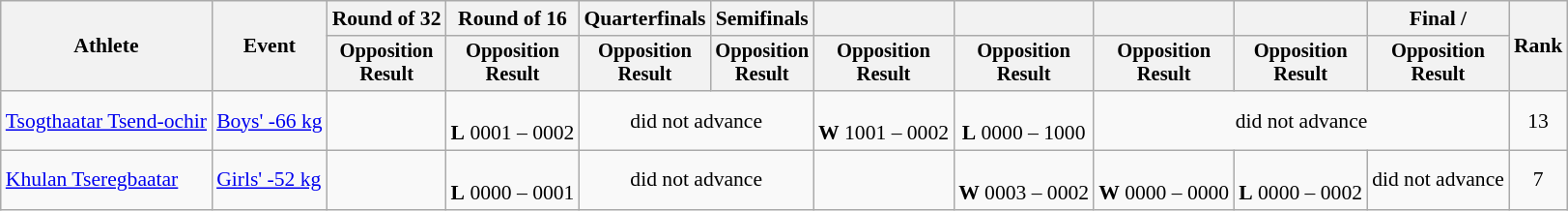<table class="wikitable" style="font-size:90%">
<tr>
<th rowspan="2">Athlete</th>
<th rowspan="2">Event</th>
<th>Round of 32</th>
<th>Round of 16</th>
<th>Quarterfinals</th>
<th>Semifinals</th>
<th></th>
<th></th>
<th></th>
<th></th>
<th>Final / </th>
<th rowspan=2>Rank</th>
</tr>
<tr style="font-size:95%">
<th>Opposition<br>Result</th>
<th>Opposition<br>Result</th>
<th>Opposition<br>Result</th>
<th>Opposition<br>Result</th>
<th>Opposition<br>Result</th>
<th>Opposition<br>Result</th>
<th>Opposition<br>Result</th>
<th>Opposition<br>Result</th>
<th>Opposition<br>Result</th>
</tr>
<tr align=center>
<td align=left><a href='#'>Tsogthaatar Tsend-ochir</a></td>
<td align=left><a href='#'>Boys' -66 kg</a></td>
<td></td>
<td><br><strong>L</strong> 0001 – 0002</td>
<td colspan=2>did not advance</td>
<td><br><strong>W</strong> 1001 – 0002</td>
<td><br><strong>L</strong> 0000 – 1000</td>
<td colspan=3>did not advance</td>
<td>13</td>
</tr>
<tr align=center>
<td align=left><a href='#'>Khulan Tseregbaatar</a></td>
<td align=left><a href='#'>Girls' -52 kg</a></td>
<td></td>
<td><br><strong>L</strong> 0000 – 0001</td>
<td colspan=2>did not advance</td>
<td></td>
<td><br><strong>W</strong> 0003 – 0002</td>
<td><br><strong>W</strong> 0000 – 0000</td>
<td><br><strong>L</strong> 0000 – 0002</td>
<td>did not advance</td>
<td>7</td>
</tr>
</table>
